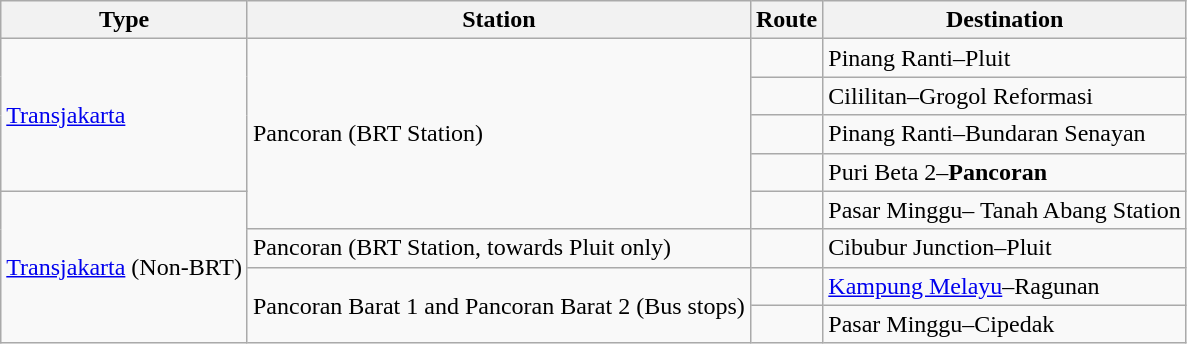<table class="wikitable">
<tr>
<th>Type</th>
<th>Station</th>
<th>Route</th>
<th>Destination</th>
</tr>
<tr>
<td rowspan="4"><a href='#'>Transjakarta</a></td>
<td rowspan="5">Pancoran (BRT Station)</td>
<td></td>
<td>Pinang Ranti–Pluit</td>
</tr>
<tr>
<td></td>
<td>Cililitan–Grogol Reformasi</td>
</tr>
<tr>
<td></td>
<td>Pinang Ranti–Bundaran Senayan</td>
</tr>
<tr>
<td></td>
<td>Puri Beta 2–<strong>Pancoran</strong></td>
</tr>
<tr>
<td rowspan="4"><a href='#'>Transjakarta</a> (Non-BRT)</td>
<td></td>
<td>Pasar Minggu– Tanah Abang Station</td>
</tr>
<tr>
<td>Pancoran (BRT Station, towards Pluit only)</td>
<td></td>
<td>Cibubur Junction–Pluit</td>
</tr>
<tr>
<td rowspan="2">Pancoran Barat 1 and Pancoran Barat 2 (Bus stops)</td>
<td></td>
<td><a href='#'>Kampung Melayu</a>–Ragunan</td>
</tr>
<tr>
<td></td>
<td>Pasar Minggu–Cipedak</td>
</tr>
</table>
